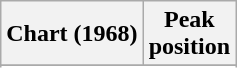<table class="wikitable sortable plainrowheaders" style="text-align:center">
<tr>
<th scope="col">Chart (1968)</th>
<th scope="col">Peak<br> position</th>
</tr>
<tr>
</tr>
<tr>
</tr>
</table>
